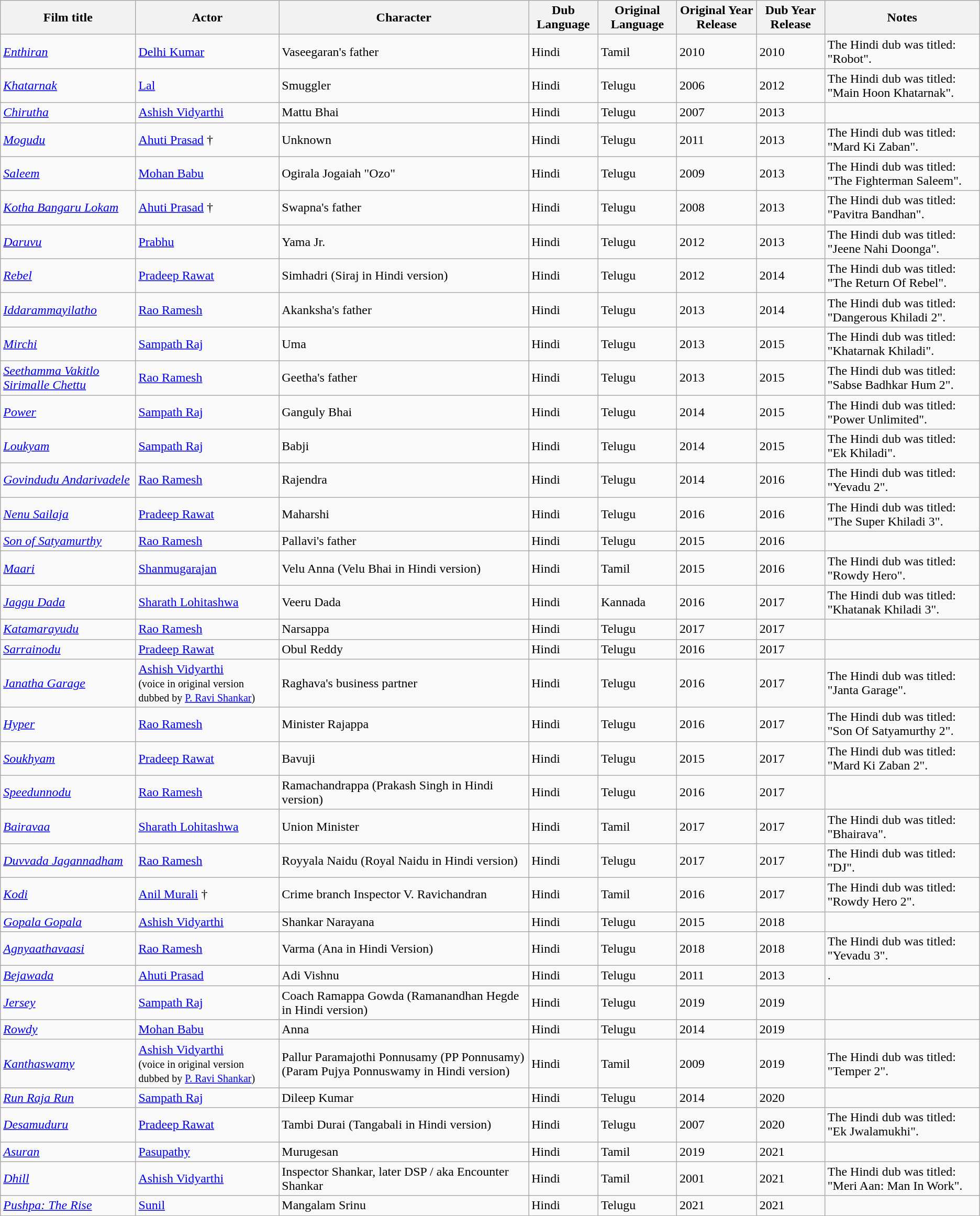<table class="wikitable sortable">
<tr>
<th>Film title</th>
<th>Actor</th>
<th>Character</th>
<th>Dub Language</th>
<th>Original Language</th>
<th>Original Year Release</th>
<th>Dub Year Release</th>
<th>Notes</th>
</tr>
<tr>
<td><em><a href='#'>Enthiran</a></em></td>
<td><a href='#'>Delhi Kumar</a></td>
<td>Vaseegaran's father</td>
<td>Hindi</td>
<td>Tamil</td>
<td>2010</td>
<td>2010</td>
<td>The Hindi dub was titled: "Robot".</td>
</tr>
<tr>
<td><em><a href='#'>Khatarnak</a></em></td>
<td><a href='#'>Lal</a></td>
<td>Smuggler</td>
<td>Hindi</td>
<td>Telugu</td>
<td>2006</td>
<td>2012</td>
<td>The Hindi dub was titled: "Main Hoon Khatarnak".</td>
</tr>
<tr>
<td><em><a href='#'>Chirutha</a></em></td>
<td><a href='#'>Ashish Vidyarthi</a></td>
<td>Mattu Bhai</td>
<td>Hindi</td>
<td>Telugu</td>
<td>2007</td>
<td>2013</td>
<td></td>
</tr>
<tr>
<td><a href='#'><em>Mogudu</em></a></td>
<td><a href='#'>Ahuti Prasad</a> †</td>
<td>Unknown</td>
<td>Hindi</td>
<td>Telugu</td>
<td>2011</td>
<td>2013</td>
<td>The Hindi dub was titled: "Mard Ki Zaban".</td>
</tr>
<tr>
<td><a href='#'><em>Saleem</em></a></td>
<td><a href='#'>Mohan Babu</a></td>
<td>Ogirala Jogaiah "Ozo"</td>
<td>Hindi</td>
<td>Telugu</td>
<td>2009</td>
<td>2013</td>
<td>The Hindi dub was titled: "The Fighterman Saleem".</td>
</tr>
<tr>
<td><em><a href='#'>Kotha Bangaru Lokam</a></em></td>
<td><a href='#'>Ahuti Prasad</a> †</td>
<td>Swapna's father</td>
<td>Hindi</td>
<td>Telugu</td>
<td>2008</td>
<td>2013</td>
<td>The Hindi dub was titled: "Pavitra Bandhan".</td>
</tr>
<tr>
<td><em><a href='#'>Daruvu</a></em></td>
<td><a href='#'>Prabhu</a></td>
<td>Yama Jr.</td>
<td>Hindi</td>
<td>Telugu</td>
<td>2012</td>
<td>2013</td>
<td>The Hindi dub was titled: "Jeene Nahi Doonga".</td>
</tr>
<tr>
<td><a href='#'><em>Rebel</em></a></td>
<td><a href='#'>Pradeep Rawat</a></td>
<td>Simhadri (Siraj in Hindi version)</td>
<td>Hindi</td>
<td>Telugu</td>
<td>2012</td>
<td>2014</td>
<td>The Hindi dub was titled: "The Return Of Rebel".</td>
</tr>
<tr>
<td><em><a href='#'>Iddarammayilatho</a></em></td>
<td><a href='#'>Rao Ramesh</a></td>
<td>Akanksha's father</td>
<td>Hindi</td>
<td>Telugu</td>
<td>2013</td>
<td>2014</td>
<td>The Hindi dub was titled: "Dangerous Khiladi 2".</td>
</tr>
<tr>
<td><a href='#'><em>Mirchi</em></a></td>
<td><a href='#'>Sampath Raj</a></td>
<td>Uma</td>
<td>Hindi</td>
<td>Telugu</td>
<td>2013</td>
<td>2015</td>
<td>The Hindi dub was titled: "Khatarnak Khiladi".</td>
</tr>
<tr>
<td><em><a href='#'>Seethamma Vakitlo Sirimalle Chettu</a></em></td>
<td><a href='#'>Rao Ramesh</a></td>
<td>Geetha's father</td>
<td>Hindi</td>
<td>Telugu</td>
<td>2013</td>
<td>2015</td>
<td>The Hindi dub was titled: "Sabse Badhkar Hum 2".</td>
</tr>
<tr>
<td><a href='#'><em>Power</em></a></td>
<td><a href='#'>Sampath Raj</a></td>
<td>Ganguly Bhai</td>
<td>Hindi</td>
<td>Telugu</td>
<td>2014</td>
<td>2015</td>
<td>The Hindi dub was titled: "Power Unlimited".</td>
</tr>
<tr>
<td><em><a href='#'>Loukyam</a></em></td>
<td><a href='#'>Sampath Raj</a></td>
<td>Babji</td>
<td>Hindi</td>
<td>Telugu</td>
<td>2014</td>
<td>2015</td>
<td>The Hindi dub was titled: "Ek Khiladi".</td>
</tr>
<tr>
<td><em><a href='#'>Govindudu Andarivadele</a></em></td>
<td><a href='#'>Rao Ramesh</a></td>
<td>Rajendra</td>
<td>Hindi</td>
<td>Telugu</td>
<td>2014</td>
<td>2016</td>
<td>The Hindi dub was titled: "Yevadu 2".</td>
</tr>
<tr>
<td><em><a href='#'>Nenu Sailaja</a></em></td>
<td><a href='#'>Pradeep Rawat</a></td>
<td>Maharshi</td>
<td>Hindi</td>
<td>Telugu</td>
<td>2016</td>
<td>2016</td>
<td>The Hindi dub was titled: "The Super Khiladi 3".</td>
</tr>
<tr>
<td><em><a href='#'>Son of Satyamurthy</a></em></td>
<td><a href='#'>Rao Ramesh</a></td>
<td>Pallavi's father</td>
<td>Hindi</td>
<td>Telugu</td>
<td>2015</td>
<td>2016</td>
<td></td>
</tr>
<tr>
<td><a href='#'><em>Maari</em></a></td>
<td><a href='#'>Shanmugarajan</a></td>
<td>Velu Anna (Velu Bhai in Hindi version)</td>
<td>Hindi</td>
<td>Tamil</td>
<td>2015</td>
<td>2016</td>
<td>The Hindi dub was titled: "Rowdy Hero".</td>
</tr>
<tr>
<td><em><a href='#'>Jaggu Dada</a></em></td>
<td><a href='#'>Sharath Lohitashwa</a></td>
<td>Veeru Dada</td>
<td>Hindi</td>
<td>Kannada</td>
<td>2016</td>
<td>2017</td>
<td>The Hindi dub was titled: "Khatanak Khiladi 3".</td>
</tr>
<tr>
<td><em><a href='#'>Katamarayudu</a></em></td>
<td><a href='#'>Rao Ramesh</a></td>
<td>Narsappa</td>
<td>Hindi</td>
<td>Telugu</td>
<td>2017</td>
<td>2017</td>
<td></td>
</tr>
<tr>
<td><em><a href='#'>Sarrainodu</a></em></td>
<td><a href='#'>Pradeep Rawat</a></td>
<td>Obul Reddy</td>
<td>Hindi</td>
<td>Telugu</td>
<td>2016</td>
<td>2017</td>
<td></td>
</tr>
<tr>
<td><em><a href='#'>Janatha Garage</a></em></td>
<td><a href='#'>Ashish Vidyarthi</a><br><small>(voice in original version dubbed by <a href='#'>P. Ravi Shankar</a>)</small></td>
<td>Raghava's business partner</td>
<td>Hindi</td>
<td>Telugu</td>
<td>2016</td>
<td>2017</td>
<td>The Hindi dub was titled: "Janta Garage".</td>
</tr>
<tr>
<td><a href='#'><em>Hyper</em></a></td>
<td><a href='#'>Rao Ramesh</a></td>
<td>Minister Rajappa</td>
<td>Hindi</td>
<td>Telugu</td>
<td>2016</td>
<td>2017</td>
<td>The Hindi dub was titled: "Son Of Satyamurthy 2".</td>
</tr>
<tr>
<td><em><a href='#'>Soukhyam</a></em></td>
<td><a href='#'>Pradeep Rawat</a></td>
<td>Bavuji</td>
<td>Hindi</td>
<td>Telugu</td>
<td>2015</td>
<td>2017</td>
<td>The Hindi dub was titled: "Mard Ki Zaban 2".</td>
</tr>
<tr>
<td><em><a href='#'>Speedunnodu</a></em></td>
<td><a href='#'>Rao Ramesh</a></td>
<td>Ramachandrappa (Prakash Singh in Hindi version)</td>
<td>Hindi</td>
<td>Telugu</td>
<td>2016</td>
<td>2017</td>
<td></td>
</tr>
<tr>
<td><em><a href='#'>Bairavaa</a></em></td>
<td><a href='#'>Sharath Lohitashwa</a></td>
<td>Union Minister</td>
<td>Hindi</td>
<td>Tamil</td>
<td>2017</td>
<td>2017</td>
<td>The Hindi dub was titled: "Bhairava".</td>
</tr>
<tr>
<td><em><a href='#'>Duvvada Jagannadham</a></em></td>
<td><a href='#'>Rao Ramesh</a></td>
<td>Royyala Naidu (Royal Naidu in Hindi version)</td>
<td>Hindi</td>
<td>Telugu</td>
<td>2017</td>
<td>2017</td>
<td>The Hindi dub was titled: "DJ".</td>
</tr>
<tr>
<td><a href='#'><em>Kodi</em></a></td>
<td><a href='#'>Anil Murali</a> †</td>
<td>Crime branch Inspector V. Ravichandran</td>
<td>Hindi</td>
<td>Tamil</td>
<td>2016</td>
<td>2017</td>
<td>The Hindi dub was titled: "Rowdy Hero 2".</td>
</tr>
<tr>
<td><a href='#'><em>Gopala Gopala</em></a></td>
<td><a href='#'>Ashish Vidyarthi</a></td>
<td>Shankar Narayana</td>
<td>Hindi</td>
<td>Telugu</td>
<td>2015</td>
<td>2018</td>
<td></td>
</tr>
<tr>
<td><em><a href='#'>Agnyaathavaasi</a></em></td>
<td><a href='#'>Rao Ramesh</a></td>
<td>Varma (Ana in Hindi Version)</td>
<td>Hindi</td>
<td>Telugu</td>
<td>2018</td>
<td>2018</td>
<td>The Hindi dub was titled: "Yevadu 3".</td>
</tr>
<tr>
<td><em><a href='#'>Bejawada</a></em></td>
<td><a href='#'>Ahuti Prasad</a></td>
<td>Adi Vishnu</td>
<td>Hindi</td>
<td>Telugu</td>
<td>2011</td>
<td>2013</td>
<td>.</td>
</tr>
<tr>
<td><a href='#'><em>Jersey</em></a></td>
<td><a href='#'>Sampath Raj</a></td>
<td>Coach Ramappa Gowda (Ramanandhan Hegde in Hindi version)</td>
<td>Hindi</td>
<td>Telugu</td>
<td>2019</td>
<td>2019</td>
<td></td>
</tr>
<tr>
<td><a href='#'><em>Rowdy</em></a></td>
<td><a href='#'>Mohan Babu</a></td>
<td>Anna</td>
<td>Hindi</td>
<td>Telugu</td>
<td>2014</td>
<td>2019</td>
<td></td>
</tr>
<tr>
<td><em><a href='#'>Kanthaswamy</a></em></td>
<td><a href='#'>Ashish Vidyarthi</a><br><small>(voice in original version dubbed by <a href='#'>P. Ravi Shankar</a>)</small></td>
<td>Pallur Paramajothi Ponnusamy (PP Ponnusamy) (Param Pujya Ponnuswamy in Hindi version)</td>
<td>Hindi</td>
<td>Tamil</td>
<td>2009</td>
<td>2019</td>
<td>The Hindi dub was titled: "Temper 2".</td>
</tr>
<tr>
<td><em><a href='#'>Run Raja Run</a></em></td>
<td><a href='#'>Sampath Raj</a></td>
<td>Dileep Kumar</td>
<td>Hindi</td>
<td>Telugu</td>
<td>2014</td>
<td>2020</td>
<td></td>
</tr>
<tr>
<td><em><a href='#'>Desamuduru</a></em></td>
<td><a href='#'>Pradeep Rawat</a></td>
<td>Tambi Durai (Tangabali in Hindi version)</td>
<td>Hindi</td>
<td>Telugu</td>
<td>2007</td>
<td>2020</td>
<td>The Hindi dub was titled: "Ek Jwalamukhi".</td>
</tr>
<tr>
<td><a href='#'><em>Asuran</em></a></td>
<td><a href='#'>Pasupathy</a></td>
<td>Murugesan</td>
<td>Hindi</td>
<td>Tamil</td>
<td>2019</td>
<td>2021</td>
<td></td>
</tr>
<tr>
<td><em><a href='#'>Dhill</a></em></td>
<td><a href='#'>Ashish Vidyarthi</a></td>
<td>Inspector Shankar, later DSP / aka Encounter Shankar</td>
<td>Hindi</td>
<td>Tamil</td>
<td>2001</td>
<td>2021</td>
<td>The Hindi dub was titled: "Meri Aan: Man In Work".</td>
</tr>
<tr>
<td><em><a href='#'>Pushpa: The Rise</a></em></td>
<td><a href='#'>Sunil</a></td>
<td>Mangalam Srinu</td>
<td>Hindi</td>
<td>Telugu</td>
<td>2021</td>
<td>2021</td>
<td></td>
</tr>
</table>
